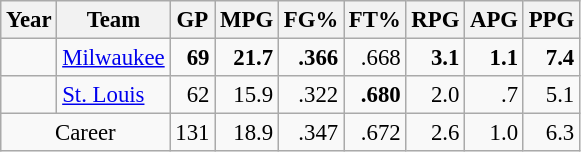<table class="wikitable sortable" style="font-size:95%; text-align:right;">
<tr>
<th>Year</th>
<th>Team</th>
<th>GP</th>
<th>MPG</th>
<th>FG%</th>
<th>FT%</th>
<th>RPG</th>
<th>APG</th>
<th>PPG</th>
</tr>
<tr>
<td style="text-align:left;"></td>
<td style="text-align:left;"><a href='#'>Milwaukee</a></td>
<td><strong>69</strong></td>
<td><strong>21.7</strong></td>
<td><strong>.366</strong></td>
<td>.668</td>
<td><strong>3.1</strong></td>
<td><strong>1.1</strong></td>
<td><strong>7.4</strong></td>
</tr>
<tr>
<td style="text-align:left;"></td>
<td style="text-align:left;"><a href='#'>St. Louis</a></td>
<td>62</td>
<td>15.9</td>
<td>.322</td>
<td><strong>.680</strong></td>
<td>2.0</td>
<td>.7</td>
<td>5.1</td>
</tr>
<tr>
<td colspan="2" style="text-align:center;">Career</td>
<td>131</td>
<td>18.9</td>
<td>.347</td>
<td>.672</td>
<td>2.6</td>
<td>1.0</td>
<td>6.3</td>
</tr>
</table>
